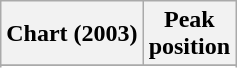<table class="wikitable sortable">
<tr>
<th align="center">Chart (2003)</th>
<th align="center">Peak<br>position</th>
</tr>
<tr>
</tr>
<tr>
</tr>
<tr>
</tr>
<tr>
</tr>
</table>
